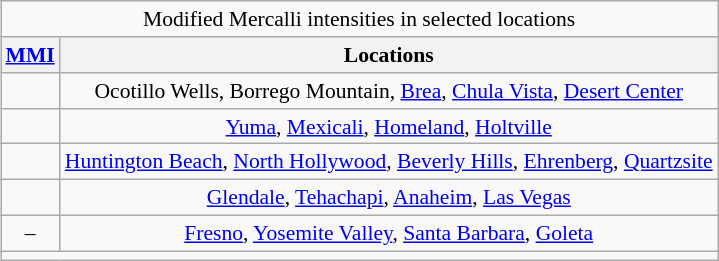<table class="wikitable" style="float: right; text-align: center; font-size:90%;">
<tr>
<td colspan="2" style="text-align: center;">Modified Mercalli intensities in selected locations</td>
</tr>
<tr>
<th><a href='#'>MMI</a></th>
<th>Locations</th>
</tr>
<tr>
<td></td>
<td>Ocotillo Wells, Borrego Mountain, <a href='#'>Brea</a>, <a href='#'>Chula Vista</a>, <a href='#'>Desert Center</a></td>
</tr>
<tr>
<td></td>
<td><a href='#'>Yuma</a>, <a href='#'>Mexicali</a>, <a href='#'>Homeland</a>, <a href='#'>Holtville</a></td>
</tr>
<tr>
<td></td>
<td><a href='#'>Huntington Beach</a>, <a href='#'>North Hollywood</a>, <a href='#'>Beverly Hills</a>, <a href='#'>Ehrenberg</a>, <a href='#'>Quartzsite</a></td>
</tr>
<tr>
<td></td>
<td><a href='#'>Glendale</a>, <a href='#'>Tehachapi</a>, <a href='#'>Anaheim</a>, <a href='#'>Las Vegas</a></td>
</tr>
<tr>
<td>–</td>
<td><a href='#'>Fresno</a>, <a href='#'>Yosemite Valley</a>, <a href='#'>Santa Barbara</a>, <a href='#'>Goleta</a></td>
</tr>
<tr>
<td colspan="3" style="text-align: center;"><small></small></td>
</tr>
</table>
